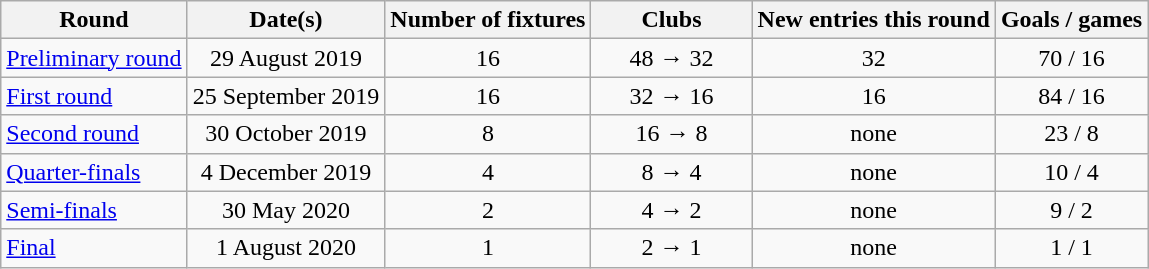<table class="wikitable" style="text-align:center">
<tr>
<th>Round</th>
<th>Date(s)</th>
<th>Number of fixtures</th>
<th width=100>Clubs</th>
<th>New entries this round</th>
<th>Goals / games</th>
</tr>
<tr>
<td style="text-align:left;"><a href='#'>Preliminary round</a></td>
<td>29 August 2019</td>
<td>16</td>
<td>48 → 32</td>
<td>32</td>
<td>70 / 16</td>
</tr>
<tr>
<td style="text-align:left;"><a href='#'>First round</a></td>
<td>25 September 2019</td>
<td>16</td>
<td>32 → 16</td>
<td>16</td>
<td>84 / 16</td>
</tr>
<tr>
<td style="text-align:left;"><a href='#'>Second round</a></td>
<td>30 October 2019</td>
<td>8</td>
<td>16 → 8</td>
<td>none</td>
<td>23 / 8</td>
</tr>
<tr>
<td style="text-align:left;"><a href='#'>Quarter-finals</a></td>
<td>4 December 2019</td>
<td>4</td>
<td>8 → 4</td>
<td>none</td>
<td>10 / 4</td>
</tr>
<tr>
<td style="text-align:left;"><a href='#'>Semi-finals</a></td>
<td>30 May 2020</td>
<td>2</td>
<td>4 → 2</td>
<td>none</td>
<td>9 / 2</td>
</tr>
<tr>
<td style="text-align:left;"><a href='#'>Final</a></td>
<td>1 August 2020</td>
<td>1</td>
<td>2 → 1</td>
<td>none</td>
<td>1 / 1</td>
</tr>
</table>
